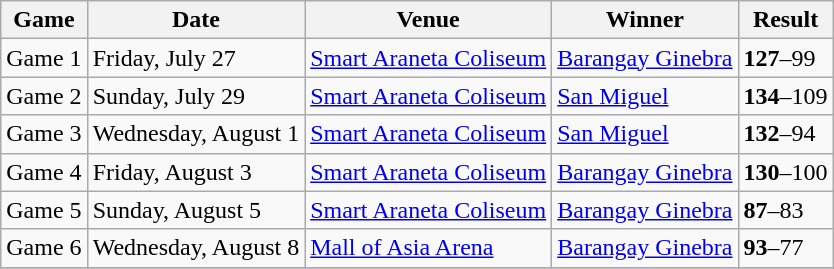<table class="wikitable">
<tr>
<th>Game</th>
<th>Date</th>
<th>Venue</th>
<th>Winner</th>
<th>Result</th>
</tr>
<tr>
<td>Game 1</td>
<td>Friday, July 27</td>
<td><a href='#'>Smart Araneta Coliseum</a></td>
<td><a href='#'>Barangay Ginebra</a></td>
<td><strong>127</strong>–99</td>
</tr>
<tr>
<td>Game 2</td>
<td>Sunday, July 29</td>
<td><a href='#'>Smart Araneta Coliseum</a></td>
<td><a href='#'>San Miguel</a></td>
<td><strong>134</strong>–109</td>
</tr>
<tr>
<td>Game 3</td>
<td>Wednesday, August 1</td>
<td><a href='#'>Smart Araneta Coliseum</a></td>
<td><a href='#'>San Miguel</a></td>
<td><strong>132</strong>–94</td>
</tr>
<tr>
<td>Game 4</td>
<td>Friday, August 3</td>
<td><a href='#'>Smart Araneta Coliseum</a></td>
<td><a href='#'>Barangay Ginebra</a></td>
<td><strong>130</strong>–100</td>
</tr>
<tr>
<td>Game 5</td>
<td>Sunday, August 5</td>
<td><a href='#'>Smart Araneta Coliseum</a></td>
<td><a href='#'>Barangay Ginebra</a></td>
<td><strong>87</strong>–83</td>
</tr>
<tr>
<td>Game 6</td>
<td>Wednesday, August 8</td>
<td><a href='#'>Mall of Asia Arena</a></td>
<td><a href='#'>Barangay Ginebra</a></td>
<td><strong>93</strong>–77</td>
</tr>
<tr>
</tr>
</table>
